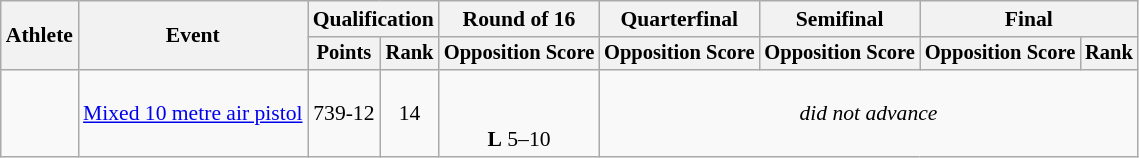<table class="wikitable" style="text-align:center; font-size:90%">
<tr>
<th rowspan="2">Athlete</th>
<th rowspan="2">Event</th>
<th colspan="2">Qualification</th>
<th>Round of 16</th>
<th>Quarterfinal</th>
<th>Semifinal</th>
<th colspan="2">Final</th>
</tr>
<tr style="font-size:95%">
<th>Points</th>
<th>Rank</th>
<th>Opposition Score</th>
<th>Opposition Score</th>
<th>Opposition Score</th>
<th>Opposition Score</th>
<th>Rank</th>
</tr>
<tr>
<td align=left><br></td>
<td align=left><a href='#'>Mixed 10 metre air pistol</a></td>
<td>739-12</td>
<td>14</td>
<td><br><br><strong>L</strong> 5–10</td>
<td colspan=4><em>did not advance</em></td>
</tr>
</table>
